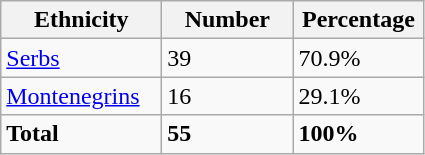<table class="wikitable">
<tr>
<th width="100px">Ethnicity</th>
<th width="80px">Number</th>
<th width="80px">Percentage</th>
</tr>
<tr>
<td><a href='#'>Serbs</a></td>
<td>39</td>
<td>70.9%</td>
</tr>
<tr>
<td><a href='#'>Montenegrins</a></td>
<td>16</td>
<td>29.1%</td>
</tr>
<tr>
<td><strong>Total</strong></td>
<td><strong>55</strong></td>
<td><strong>100%</strong></td>
</tr>
</table>
